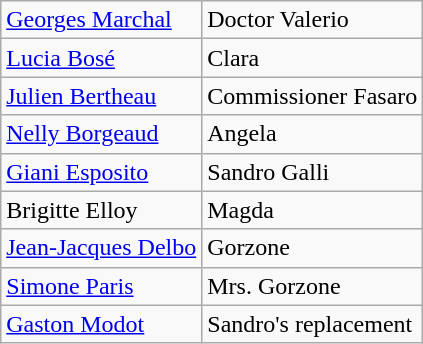<table class=wikitable>
<tr>
<td><a href='#'>Georges Marchal</a></td>
<td>Doctor Valerio</td>
</tr>
<tr>
<td><a href='#'>Lucia Bosé</a></td>
<td>Clara</td>
</tr>
<tr>
<td><a href='#'>Julien Bertheau</a></td>
<td>Commissioner Fasaro</td>
</tr>
<tr>
<td><a href='#'>Nelly Borgeaud</a></td>
<td>Angela</td>
</tr>
<tr>
<td><a href='#'>Giani Esposito</a></td>
<td>Sandro Galli</td>
</tr>
<tr>
<td>Brigitte Elloy</td>
<td>Magda</td>
</tr>
<tr>
<td><a href='#'>Jean-Jacques Delbo</a></td>
<td>Gorzone</td>
</tr>
<tr>
<td><a href='#'>Simone Paris</a></td>
<td>Mrs. Gorzone</td>
</tr>
<tr>
<td><a href='#'>Gaston Modot</a></td>
<td>Sandro's replacement</td>
</tr>
</table>
